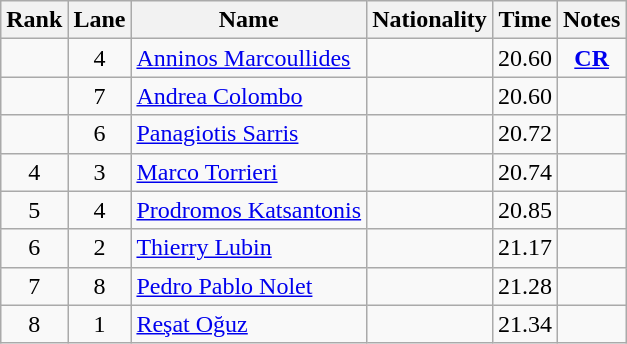<table class="wikitable sortable" style="text-align:center">
<tr>
<th>Rank</th>
<th>Lane</th>
<th>Name</th>
<th>Nationality</th>
<th>Time</th>
<th>Notes</th>
</tr>
<tr>
<td></td>
<td>4</td>
<td align=left><a href='#'>Anninos Marcoullides</a></td>
<td align=left></td>
<td>20.60</td>
<td><strong><a href='#'>CR</a></strong></td>
</tr>
<tr>
<td></td>
<td>7</td>
<td align=left><a href='#'>Andrea Colombo</a></td>
<td align=left></td>
<td>20.60</td>
<td></td>
</tr>
<tr>
<td></td>
<td>6</td>
<td align=left><a href='#'>Panagiotis Sarris</a></td>
<td align=left></td>
<td>20.72</td>
<td></td>
</tr>
<tr>
<td>4</td>
<td>3</td>
<td align=left><a href='#'>Marco Torrieri</a></td>
<td align=left></td>
<td>20.74</td>
<td></td>
</tr>
<tr>
<td>5</td>
<td>4</td>
<td align=left><a href='#'>Prodromos Katsantonis</a></td>
<td align=left></td>
<td>20.85</td>
<td></td>
</tr>
<tr>
<td>6</td>
<td>2</td>
<td align=left><a href='#'>Thierry Lubin</a></td>
<td align=left></td>
<td>21.17</td>
<td></td>
</tr>
<tr>
<td>7</td>
<td>8</td>
<td align=left><a href='#'>Pedro Pablo Nolet</a></td>
<td align=left></td>
<td>21.28</td>
<td></td>
</tr>
<tr>
<td>8</td>
<td>1</td>
<td align=left><a href='#'>Reşat Oğuz</a></td>
<td align=left></td>
<td>21.34</td>
<td></td>
</tr>
</table>
